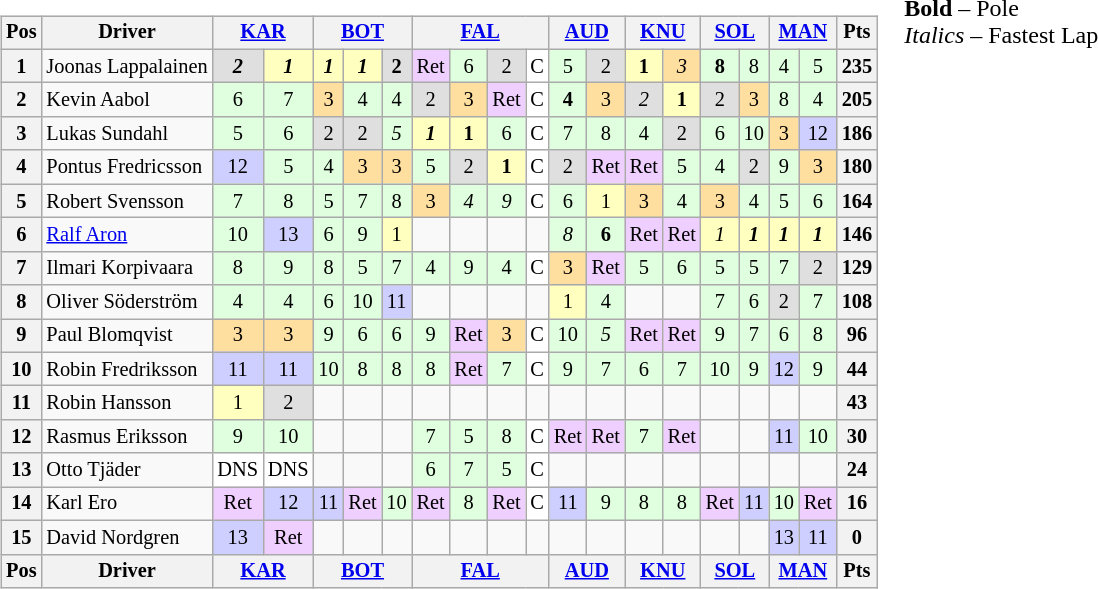<table>
<tr>
<td><br><table class="wikitable" style="font-size: 85%; text-align:center">
<tr valign="top">
<th valign="middle">Pos</th>
<th valign="middle">Driver</th>
<th colspan=2><a href='#'>KAR</a></th>
<th colspan=3><a href='#'>BOT</a></th>
<th colspan=4><a href='#'>FAL</a></th>
<th colspan=2><a href='#'>AUD</a></th>
<th colspan=2><a href='#'>KNU</a></th>
<th colspan=2><a href='#'>SOL</a></th>
<th colspan=2><a href='#'>MAN</a></th>
<th valign="middle">Pts</th>
</tr>
<tr>
<th>1</th>
<td align=left> Joonas Lappalainen</td>
<td style="background:#dfdfdf;"><strong><em>2</em></strong></td>
<td style="background:#ffffbf;"><strong><em>1</em></strong></td>
<td style="background:#ffffbf;"><strong><em>1</em></strong></td>
<td style="background:#ffffbf;"><strong><em>1</em></strong></td>
<td style="background:#dfdfdf;"><strong>2</strong></td>
<td style="background:#efcfff;">Ret</td>
<td style="background:#dfffdf;">6</td>
<td style="background:#dfdfdf;">2</td>
<td style="background:#ffffff;">C</td>
<td style="background:#dfffdf;">5</td>
<td style="background:#dfdfdf;">2</td>
<td style="background:#ffffbf;"><strong>1</strong></td>
<td style="background:#ffdf9f;"><em>3</em></td>
<td style="background:#dfffdf;"><strong>8</strong></td>
<td style="background:#dfffdf;">8</td>
<td style="background:#dfffdf;">4</td>
<td style="background:#dfffdf;">5</td>
<th>235</th>
</tr>
<tr>
<th>2</th>
<td align=left> Kevin Aabol</td>
<td style="background:#dfffdf;">6</td>
<td style="background:#dfffdf;">7</td>
<td style="background:#ffdf9f;">3</td>
<td style="background:#dfffdf;">4</td>
<td style="background:#dfffdf;">4</td>
<td style="background:#dfdfdf;">2</td>
<td style="background:#ffdf9f;">3</td>
<td style="background:#efcfff;">Ret</td>
<td style="background:#ffffff;">C</td>
<td style="background:#dfffdf;"><strong>4</strong></td>
<td style="background:#ffdf9f;">3</td>
<td style="background:#dfdfdf;"><em>2</em></td>
<td style="background:#ffffbf;"><strong>1</strong></td>
<td style="background:#dfdfdf;">2</td>
<td style="background:#ffdf9f;">3</td>
<td style="background:#dfffdf;">8</td>
<td style="background:#dfffdf;">4</td>
<th>205</th>
</tr>
<tr>
<th>3</th>
<td align=left> Lukas Sundahl</td>
<td style="background:#dfffdf;">5</td>
<td style="background:#dfffdf;">6</td>
<td style="background:#dfdfdf;">2</td>
<td style="background:#dfdfdf;">2</td>
<td style="background:#dfffdf;"><em>5</em></td>
<td style="background:#ffffbf;"><strong><em>1</em></strong></td>
<td style="background:#ffffbf;"><strong>1</strong></td>
<td style="background:#dfffdf;">6</td>
<td style="background:#ffffff;">C</td>
<td style="background:#dfffdf;">7</td>
<td style="background:#dfffdf;">8</td>
<td style="background:#dfffdf;">4</td>
<td style="background:#dfdfdf;">2</td>
<td style="background:#dfffdf;">6</td>
<td style="background:#dfffdf;">10</td>
<td style="background:#ffdf9f;">3</td>
<td style="background:#cfcfff;">12</td>
<th>186</th>
</tr>
<tr>
<th>4</th>
<td align=left> Pontus Fredricsson</td>
<td style="background:#cfcfff;">12</td>
<td style="background:#dfffdf;">5</td>
<td style="background:#dfffdf;">4</td>
<td style="background:#ffdf9f;">3</td>
<td style="background:#ffdf9f;">3</td>
<td style="background:#dfffdf;">5</td>
<td style="background:#dfdfdf;">2</td>
<td style="background:#ffffbf;"><strong>1</strong></td>
<td style="background:#ffffff;">C</td>
<td style="background:#dfdfdf;">2</td>
<td style="background:#efcfff;">Ret</td>
<td style="background:#efcfff;">Ret</td>
<td style="background:#dfffdf;">5</td>
<td style="background:#dfffdf;">4</td>
<td style="background:#dfdfdf;">2</td>
<td style="background:#dfffdf;">9</td>
<td style="background:#ffdf9f;">3</td>
<th>180</th>
</tr>
<tr>
<th>5</th>
<td align=left> Robert Svensson</td>
<td style="background:#dfffdf;">7</td>
<td style="background:#dfffdf;">8</td>
<td style="background:#dfffdf;">5</td>
<td style="background:#dfffdf;">7</td>
<td style="background:#dfffdf;">8</td>
<td style="background:#ffdf9f;">3</td>
<td style="background:#dfffdf;"><em>4</em></td>
<td style="background:#dfffdf;"><em>9</em></td>
<td style="background:#ffffff;">C</td>
<td style="background:#dfffdf;">6</td>
<td style="background:#ffffbf;">1</td>
<td style="background:#ffdf9f;">3</td>
<td style="background:#dfffdf;">4</td>
<td style="background:#ffdf9f;">3</td>
<td style="background:#dfffdf;">4</td>
<td style="background:#dfffdf;">5</td>
<td style="background:#dfffdf;">6</td>
<th>164</th>
</tr>
<tr>
<th>6</th>
<td align=left> <a href='#'>Ralf Aron</a></td>
<td style="background:#dfffdf;">10</td>
<td style="background:#cfcfff;">13</td>
<td style="background:#dfffdf;">6</td>
<td style="background:#dfffdf;">9</td>
<td style="background:#ffffbf;">1</td>
<td></td>
<td></td>
<td></td>
<td></td>
<td style="background:#dfffdf;"><em>8</em></td>
<td style="background:#dfffdf;"><strong>6</strong></td>
<td style="background:#efcfff;">Ret</td>
<td style="background:#efcfff;">Ret</td>
<td style="background:#ffffbf;"><em>1</em></td>
<td style="background:#ffffbf;"><strong><em>1</em></strong></td>
<td style="background:#ffffbf;"><strong><em>1</em></strong></td>
<td style="background:#ffffbf;"><strong><em>1</em></strong></td>
<th>146</th>
</tr>
<tr>
<th>7</th>
<td align=left> Ilmari Korpivaara</td>
<td style="background:#dfffdf;">8</td>
<td style="background:#dfffdf;">9</td>
<td style="background:#dfffdf;">8</td>
<td style="background:#dfffdf;">5</td>
<td style="background:#dfffdf;">7</td>
<td style="background:#dfffdf;">4</td>
<td style="background:#dfffdf;">9</td>
<td style="background:#dfffdf;">4</td>
<td style="background:#ffffff;">C</td>
<td style="background:#ffdf9f;">3</td>
<td style="background:#efcfff;">Ret</td>
<td style="background:#dfffdf;">5</td>
<td style="background:#dfffdf;">6</td>
<td style="background:#dfffdf;">5</td>
<td style="background:#dfffdf;">5</td>
<td style="background:#dfffdf;">7</td>
<td style="background:#dfdfdf;">2</td>
<th>129</th>
</tr>
<tr>
<th>8</th>
<td align=left> Oliver Söderström</td>
<td style="background:#dfffdf;">4</td>
<td style="background:#dfffdf;">4</td>
<td style="background:#dfffdf;">6</td>
<td style="background:#dfffdf;">10</td>
<td style="background:#cfcfff;">11</td>
<td></td>
<td></td>
<td></td>
<td></td>
<td style="background:#ffffbf;">1</td>
<td style="background:#dfffdf;">4</td>
<td></td>
<td></td>
<td style="background:#dfffdf;">7</td>
<td style="background:#dfffdf;">6</td>
<td style="background:#dfdfdf;">2</td>
<td style="background:#dfffdf;">7</td>
<th>108</th>
</tr>
<tr>
<th>9</th>
<td align=left>  Paul Blomqvist</td>
<td style="background:#ffdf9f;">3</td>
<td style="background:#ffdf9f;">3</td>
<td style="background:#dfffdf;">9</td>
<td style="background:#dfffdf;">6</td>
<td style="background:#dfffdf;">6</td>
<td style="background:#dfffdf;">9</td>
<td style="background:#efcfff;">Ret</td>
<td style="background:#ffdf9f;">3</td>
<td style="background:#ffffff;">C</td>
<td style="background:#dfffdf;">10</td>
<td style="background:#dfffdf;"><em>5</em></td>
<td style="background:#efcfff;">Ret</td>
<td style="background:#efcfff;">Ret</td>
<td style="background:#dfffdf;">9</td>
<td style="background:#dfffdf;">7</td>
<td style="background:#dfffdf;">6</td>
<td style="background:#dfffdf;">8</td>
<th>96</th>
</tr>
<tr>
<th>10</th>
<td align=left> Robin Fredriksson</td>
<td style="background:#cfcfff;">11</td>
<td style="background:#cfcfff;">11</td>
<td style="background:#dfffdf;">10</td>
<td style="background:#dfffdf;">8</td>
<td style="background:#dfffdf;">8</td>
<td style="background:#dfffdf;">8</td>
<td style="background:#efcfff;">Ret</td>
<td style="background:#dfffdf;">7</td>
<td style="background:#ffffff;">C</td>
<td style="background:#dfffdf;">9</td>
<td style="background:#dfffdf;">7</td>
<td style="background:#dfffdf;">6</td>
<td style="background:#dfffdf;">7</td>
<td style="background:#dfffdf;">10</td>
<td style="background:#dfffdf;">9</td>
<td style="background:#cfcfff;">12</td>
<td style="background:#dfffdf;">9</td>
<th>44</th>
</tr>
<tr>
<th>11</th>
<td align=left> Robin Hansson</td>
<td style="background:#ffffbf;">1</td>
<td style="background:#dfdfdf;">2</td>
<td></td>
<td></td>
<td></td>
<td></td>
<td></td>
<td></td>
<td></td>
<td></td>
<td></td>
<td></td>
<td></td>
<td></td>
<td></td>
<td></td>
<td></td>
<th>43</th>
</tr>
<tr>
<th>12</th>
<td align=left> Rasmus Eriksson</td>
<td style="background:#dfffdf;">9</td>
<td style="background:#dfffdf;">10</td>
<td></td>
<td></td>
<td></td>
<td style="background:#dfffdf;">7</td>
<td style="background:#dfffdf;">5</td>
<td style="background:#dfffdf;">8</td>
<td style="background:#ffffff;">C</td>
<td style="background:#efcfff;">Ret</td>
<td style="background:#efcfff;">Ret</td>
<td style="background:#dfffdf;">7</td>
<td style="background:#efcfff;">Ret</td>
<td></td>
<td></td>
<td style="background:#cfcfff;">11</td>
<td style="background:#dfffdf;">10</td>
<th>30</th>
</tr>
<tr>
<th>13</th>
<td align=left> Otto Tjäder</td>
<td style="background:#ffffff;">DNS</td>
<td style="background:#ffffff;">DNS</td>
<td></td>
<td></td>
<td></td>
<td style="background:#dfffdf;">6</td>
<td style="background:#dfffdf;">7</td>
<td style="background:#dfffdf;">5</td>
<td style="background:#ffffff;">C</td>
<td></td>
<td></td>
<td></td>
<td></td>
<td></td>
<td></td>
<td></td>
<td></td>
<th>24</th>
</tr>
<tr>
<th>14</th>
<td align=left> Karl Ero</td>
<td style="background:#efcfff;">Ret</td>
<td style="background:#cfcfff;">12</td>
<td style="background:#cfcfff;">11</td>
<td style="background:#efcfff;">Ret</td>
<td style="background:#dfffdf;">10</td>
<td style="background:#efcfff;">Ret</td>
<td style="background:#dfffdf;">8</td>
<td style="background:#efcfff;">Ret</td>
<td style="background:#ffffff;">C</td>
<td style="background:#cfcfff;">11</td>
<td style="background:#dfffdf;">9</td>
<td style="background:#dfffdf;">8</td>
<td style="background:#dfffdf;">8</td>
<td style="background:#efcfff;">Ret</td>
<td style="background:#cfcfff;">11</td>
<td style="background:#dfffdf;">10</td>
<td style="background:#efcfff;">Ret</td>
<th>16</th>
</tr>
<tr>
<th>15</th>
<td align=left> David Nordgren</td>
<td style="background:#cfcfff;">13</td>
<td style="background:#efcfff;">Ret</td>
<td></td>
<td></td>
<td></td>
<td></td>
<td></td>
<td></td>
<td></td>
<td></td>
<td></td>
<td></td>
<td></td>
<td></td>
<td></td>
<td style="background:#cfcfff;">13</td>
<td style="background:#cfcfff;">11</td>
<th>0</th>
</tr>
<tr valign="top">
<th valign="middle">Pos</th>
<th valign="middle">Driver</th>
<th colspan=2><a href='#'>KAR</a></th>
<th colspan=3><a href='#'>BOT</a></th>
<th colspan=4><a href='#'>FAL</a></th>
<th colspan=2><a href='#'>AUD</a></th>
<th colspan=2><a href='#'>KNU</a></th>
<th colspan=2><a href='#'>SOL</a></th>
<th colspan=2><a href='#'>MAN</a></th>
<th valign="middle">Pts</th>
</tr>
</table>
</td>
<td valign="top"><br>
<span><strong>Bold</strong> – Pole<br>
<em>Italics</em> – Fastest Lap</span></td>
</tr>
</table>
